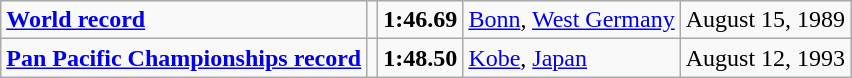<table class="wikitable">
<tr>
<td><strong><a href='#'>World record</a></strong></td>
<td></td>
<td><strong>1:46.69</strong></td>
<td><a href='#'>Bonn</a>, <a href='#'>West Germany</a></td>
<td>August 15, 1989</td>
</tr>
<tr>
<td><strong><a href='#'>Pan Pacific Championships record</a></strong></td>
<td></td>
<td><strong>1:48.50</strong></td>
<td><a href='#'>Kobe</a>, <a href='#'>Japan</a></td>
<td>August 12, 1993</td>
</tr>
</table>
